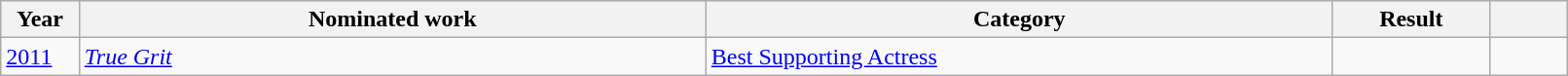<table class="wikitable" style="width:85%;">
<tr>
<th width=5%>Year</th>
<th style="width:40%;">Nominated work</th>
<th style="width:40%;">Category</th>
<th style="width:10%;">Result</th>
<th width=5%></th>
</tr>
<tr>
<td><a href='#'>2011</a></td>
<td><em><a href='#'>True Grit</a></em></td>
<td><a href='#'>Best Supporting Actress</a></td>
<td></td>
<td align="center"></td>
</tr>
</table>
